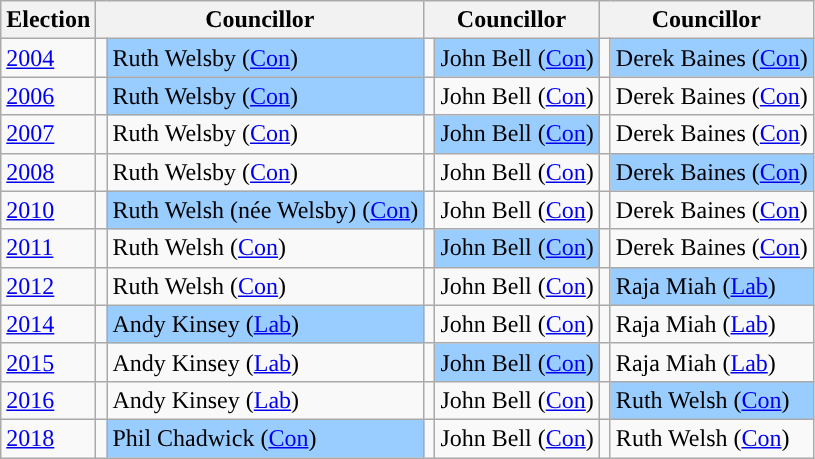<table class="wikitable">
<tr>
<th>Election</th>
<th colspan="2">Councillor</th>
<th colspan="2">Councillor</th>
<th colspan="2">Councillor</th>
</tr>
<tr>
<td><a href='#'>2004</a></td>
<td style="background-color: "></td>
<td bgcolor="#99CCFF">Ruth Welsby (<a href='#'>Con</a>)</td>
<td style="background-color: "></td>
<td bgcolor="#99CCFF">John Bell (<a href='#'>Con</a>)</td>
<td style="background-color: "></td>
<td bgcolor="#99CCFF">Derek Baines (<a href='#'>Con</a>)</td>
</tr>
<tr>
<td><a href='#'>2006</a></td>
<td style="background-color: "></td>
<td bgcolor="#99CCFF">Ruth Welsby (<a href='#'>Con</a>)</td>
<td style="background-color: "></td>
<td>John Bell (<a href='#'>Con</a>)</td>
<td style="background-color: "></td>
<td>Derek Baines (<a href='#'>Con</a>)</td>
</tr>
<tr>
<td><a href='#'>2007</a></td>
<td style="background-color: "></td>
<td>Ruth Welsby (<a href='#'>Con</a>)</td>
<td style="background-color: "></td>
<td bgcolor="#99CCFF">John Bell (<a href='#'>Con</a>)</td>
<td style="background-color: "></td>
<td>Derek Baines (<a href='#'>Con</a>)</td>
</tr>
<tr>
<td><a href='#'>2008</a></td>
<td style="background-color: "></td>
<td>Ruth Welsby (<a href='#'>Con</a>)</td>
<td style="background-color: "></td>
<td>John Bell (<a href='#'>Con</a>)</td>
<td style="background-color: "></td>
<td bgcolor="#99CCFF">Derek Baines (<a href='#'>Con</a>)</td>
</tr>
<tr>
<td><a href='#'>2010</a></td>
<td style="background-color: "></td>
<td bgcolor="#99CCFF">Ruth Welsh (née Welsby) (<a href='#'>Con</a>)</td>
<td style="background-color: "></td>
<td>John Bell (<a href='#'>Con</a>)</td>
<td style="background-color: "></td>
<td>Derek Baines (<a href='#'>Con</a>)</td>
</tr>
<tr>
<td><a href='#'>2011</a></td>
<td style="background-color: "></td>
<td>Ruth Welsh (<a href='#'>Con</a>)</td>
<td style="background-color: "></td>
<td bgcolor="#99CCFF">John Bell (<a href='#'>Con</a>)</td>
<td style="background-color: "></td>
<td>Derek Baines (<a href='#'>Con</a>)</td>
</tr>
<tr>
<td><a href='#'>2012</a></td>
<td style="background-color: "></td>
<td>Ruth Welsh (<a href='#'>Con</a>)</td>
<td style="background-color: "></td>
<td>John Bell (<a href='#'>Con</a>)</td>
<td style="background-color: "></td>
<td bgcolor="#99CCFF">Raja Miah (<a href='#'>Lab</a>)</td>
</tr>
<tr>
<td><a href='#'>2014</a></td>
<td style="background-color: "></td>
<td bgcolor="#99CCFF">Andy Kinsey (<a href='#'>Lab</a>)</td>
<td style="background-color: "></td>
<td>John Bell (<a href='#'>Con</a>)</td>
<td style="background-color: "></td>
<td>Raja Miah (<a href='#'>Lab</a>)</td>
</tr>
<tr>
<td><a href='#'>2015</a></td>
<td style="background-color: "></td>
<td>Andy Kinsey (<a href='#'>Lab</a>)</td>
<td style="background-color: "></td>
<td bgcolor="#99CCFF">John Bell (<a href='#'>Con</a>)</td>
<td style="background-color: "></td>
<td>Raja Miah (<a href='#'>Lab</a>)</td>
</tr>
<tr>
<td><a href='#'>2016</a></td>
<td style="background-color: "></td>
<td>Andy Kinsey (<a href='#'>Lab</a>)</td>
<td style="background-color: "></td>
<td>John Bell (<a href='#'>Con</a>)</td>
<td style="background-color: "></td>
<td bgcolor="#99CCFF">Ruth Welsh (<a href='#'>Con</a>)</td>
</tr>
<tr>
<td><a href='#'>2018</a></td>
<td style="background-color: "></td>
<td bgcolor="#99CCFF">Phil Chadwick (<a href='#'>Con</a>)</td>
<td style="background-color: "></td>
<td>John Bell (<a href='#'>Con</a>)</td>
<td style="background-color: "></td>
<td>Ruth Welsh (<a href='#'>Con</a>)</td>
</tr>
</table>
